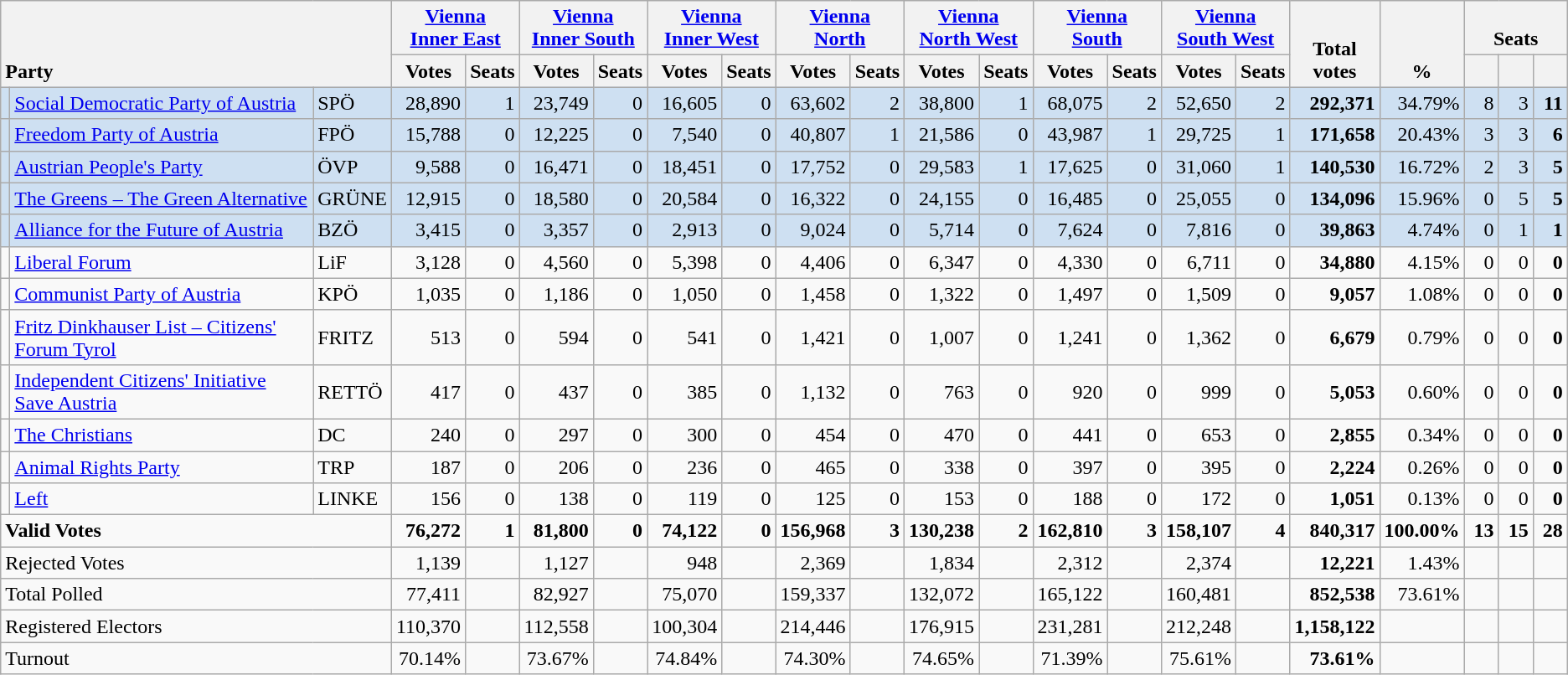<table class="wikitable" border="1" style="text-align:right;">
<tr>
<th style="text-align:left;" valign=bottom rowspan=2 colspan=3>Party</th>
<th align=center valign=bottom colspan=2><a href='#'>Vienna<br>Inner East</a></th>
<th align=center valign=bottom colspan=2><a href='#'>Vienna<br>Inner South</a></th>
<th align=center valign=bottom colspan=2><a href='#'>Vienna<br>Inner West</a></th>
<th align=center valign=bottom colspan=2><a href='#'>Vienna<br>North</a></th>
<th align=center valign=bottom colspan=2><a href='#'>Vienna<br>North West</a></th>
<th align=center valign=bottom colspan=2><a href='#'>Vienna<br>South</a></th>
<th align=center valign=bottom colspan=2><a href='#'>Vienna<br>South West</a></th>
<th align=center valign=bottom rowspan=2 width="50">Total<br>votes</th>
<th align=center valign=bottom rowspan=2 width="50">%</th>
<th align=center valign=bottom colspan=3>Seats</th>
</tr>
<tr>
<th>Votes</th>
<th>Seats</th>
<th>Votes</th>
<th>Seats</th>
<th>Votes</th>
<th>Seats</th>
<th>Votes</th>
<th>Seats</th>
<th>Votes</th>
<th>Seats</th>
<th>Votes</th>
<th>Seats</th>
<th>Votes</th>
<th>Seats</th>
<th align=center valign=bottom width="20"><small></small></th>
<th align=center valign=bottom width="20"><small></small></th>
<th align=center valign=bottom width="20"><small></small></th>
</tr>
<tr style="background:#CEE0F2;">
<td></td>
<td align=left><a href='#'>Social Democratic Party of Austria</a></td>
<td align=left>SPÖ</td>
<td>28,890</td>
<td>1</td>
<td>23,749</td>
<td>0</td>
<td>16,605</td>
<td>0</td>
<td>63,602</td>
<td>2</td>
<td>38,800</td>
<td>1</td>
<td>68,075</td>
<td>2</td>
<td>52,650</td>
<td>2</td>
<td><strong>292,371</strong></td>
<td>34.79%</td>
<td>8</td>
<td>3</td>
<td><strong>11</strong></td>
</tr>
<tr style="background:#CEE0F2;">
<td></td>
<td align=left><a href='#'>Freedom Party of Austria</a></td>
<td align=left>FPÖ</td>
<td>15,788</td>
<td>0</td>
<td>12,225</td>
<td>0</td>
<td>7,540</td>
<td>0</td>
<td>40,807</td>
<td>1</td>
<td>21,586</td>
<td>0</td>
<td>43,987</td>
<td>1</td>
<td>29,725</td>
<td>1</td>
<td><strong>171,658</strong></td>
<td>20.43%</td>
<td>3</td>
<td>3</td>
<td><strong>6</strong></td>
</tr>
<tr style="background:#CEE0F2;">
<td></td>
<td align=left><a href='#'>Austrian People's Party</a></td>
<td align=left>ÖVP</td>
<td>9,588</td>
<td>0</td>
<td>16,471</td>
<td>0</td>
<td>18,451</td>
<td>0</td>
<td>17,752</td>
<td>0</td>
<td>29,583</td>
<td>1</td>
<td>17,625</td>
<td>0</td>
<td>31,060</td>
<td>1</td>
<td><strong>140,530</strong></td>
<td>16.72%</td>
<td>2</td>
<td>3</td>
<td><strong>5</strong></td>
</tr>
<tr style="background:#CEE0F2;">
<td></td>
<td align=left style="white-space: nowrap;"><a href='#'>The Greens – The Green Alternative</a></td>
<td align=left>GRÜNE</td>
<td>12,915</td>
<td>0</td>
<td>18,580</td>
<td>0</td>
<td>20,584</td>
<td>0</td>
<td>16,322</td>
<td>0</td>
<td>24,155</td>
<td>0</td>
<td>16,485</td>
<td>0</td>
<td>25,055</td>
<td>0</td>
<td><strong>134,096</strong></td>
<td>15.96%</td>
<td>0</td>
<td>5</td>
<td><strong>5</strong></td>
</tr>
<tr style="background:#CEE0F2;">
<td></td>
<td align=left><a href='#'>Alliance for the Future of Austria</a></td>
<td align=left>BZÖ</td>
<td>3,415</td>
<td>0</td>
<td>3,357</td>
<td>0</td>
<td>2,913</td>
<td>0</td>
<td>9,024</td>
<td>0</td>
<td>5,714</td>
<td>0</td>
<td>7,624</td>
<td>0</td>
<td>7,816</td>
<td>0</td>
<td><strong>39,863</strong></td>
<td>4.74%</td>
<td>0</td>
<td>1</td>
<td><strong>1</strong></td>
</tr>
<tr>
<td></td>
<td align=left><a href='#'>Liberal Forum</a></td>
<td align=left>LiF</td>
<td>3,128</td>
<td>0</td>
<td>4,560</td>
<td>0</td>
<td>5,398</td>
<td>0</td>
<td>4,406</td>
<td>0</td>
<td>6,347</td>
<td>0</td>
<td>4,330</td>
<td>0</td>
<td>6,711</td>
<td>0</td>
<td><strong>34,880</strong></td>
<td>4.15%</td>
<td>0</td>
<td>0</td>
<td><strong>0</strong></td>
</tr>
<tr>
<td></td>
<td align=left><a href='#'>Communist Party of Austria</a></td>
<td align=left>KPÖ</td>
<td>1,035</td>
<td>0</td>
<td>1,186</td>
<td>0</td>
<td>1,050</td>
<td>0</td>
<td>1,458</td>
<td>0</td>
<td>1,322</td>
<td>0</td>
<td>1,497</td>
<td>0</td>
<td>1,509</td>
<td>0</td>
<td><strong>9,057</strong></td>
<td>1.08%</td>
<td>0</td>
<td>0</td>
<td><strong>0</strong></td>
</tr>
<tr>
<td></td>
<td align=left><a href='#'>Fritz Dinkhauser List – Citizens' Forum Tyrol </a></td>
<td align=left>FRITZ</td>
<td>513</td>
<td>0</td>
<td>594</td>
<td>0</td>
<td>541</td>
<td>0</td>
<td>1,421</td>
<td>0</td>
<td>1,007</td>
<td>0</td>
<td>1,241</td>
<td>0</td>
<td>1,362</td>
<td>0</td>
<td><strong>6,679</strong></td>
<td>0.79%</td>
<td>0</td>
<td>0</td>
<td><strong>0</strong></td>
</tr>
<tr>
<td></td>
<td align=left><a href='#'>Independent Citizens' Initiative Save Austria</a></td>
<td align=left>RETTÖ</td>
<td>417</td>
<td>0</td>
<td>437</td>
<td>0</td>
<td>385</td>
<td>0</td>
<td>1,132</td>
<td>0</td>
<td>763</td>
<td>0</td>
<td>920</td>
<td>0</td>
<td>999</td>
<td>0</td>
<td><strong>5,053</strong></td>
<td>0.60%</td>
<td>0</td>
<td>0</td>
<td><strong>0</strong></td>
</tr>
<tr>
<td></td>
<td align=left><a href='#'>The Christians</a></td>
<td align=left>DC</td>
<td>240</td>
<td>0</td>
<td>297</td>
<td>0</td>
<td>300</td>
<td>0</td>
<td>454</td>
<td>0</td>
<td>470</td>
<td>0</td>
<td>441</td>
<td>0</td>
<td>653</td>
<td>0</td>
<td><strong>2,855</strong></td>
<td>0.34%</td>
<td>0</td>
<td>0</td>
<td><strong>0</strong></td>
</tr>
<tr>
<td></td>
<td align=left><a href='#'>Animal Rights Party</a></td>
<td align=left>TRP</td>
<td>187</td>
<td>0</td>
<td>206</td>
<td>0</td>
<td>236</td>
<td>0</td>
<td>465</td>
<td>0</td>
<td>338</td>
<td>0</td>
<td>397</td>
<td>0</td>
<td>395</td>
<td>0</td>
<td><strong>2,224</strong></td>
<td>0.26%</td>
<td>0</td>
<td>0</td>
<td><strong>0</strong></td>
</tr>
<tr>
<td></td>
<td align=left><a href='#'>Left</a></td>
<td align=left>LINKE</td>
<td>156</td>
<td>0</td>
<td>138</td>
<td>0</td>
<td>119</td>
<td>0</td>
<td>125</td>
<td>0</td>
<td>153</td>
<td>0</td>
<td>188</td>
<td>0</td>
<td>172</td>
<td>0</td>
<td><strong>1,051</strong></td>
<td>0.13%</td>
<td>0</td>
<td>0</td>
<td><strong>0</strong></td>
</tr>
<tr style="font-weight:bold">
<td align=left colspan=3>Valid Votes</td>
<td>76,272</td>
<td>1</td>
<td>81,800</td>
<td>0</td>
<td>74,122</td>
<td>0</td>
<td>156,968</td>
<td>3</td>
<td>130,238</td>
<td>2</td>
<td>162,810</td>
<td>3</td>
<td>158,107</td>
<td>4</td>
<td>840,317</td>
<td>100.00%</td>
<td>13</td>
<td>15</td>
<td>28</td>
</tr>
<tr>
<td align=left colspan=3>Rejected Votes</td>
<td>1,139</td>
<td></td>
<td>1,127</td>
<td></td>
<td>948</td>
<td></td>
<td>2,369</td>
<td></td>
<td>1,834</td>
<td></td>
<td>2,312</td>
<td></td>
<td>2,374</td>
<td></td>
<td><strong>12,221</strong></td>
<td>1.43%</td>
<td></td>
<td></td>
<td></td>
</tr>
<tr>
<td align=left colspan=3>Total Polled</td>
<td>77,411</td>
<td></td>
<td>82,927</td>
<td></td>
<td>75,070</td>
<td></td>
<td>159,337</td>
<td></td>
<td>132,072</td>
<td></td>
<td>165,122</td>
<td></td>
<td>160,481</td>
<td></td>
<td><strong>852,538</strong></td>
<td>73.61%</td>
<td></td>
<td></td>
<td></td>
</tr>
<tr>
<td align=left colspan=3>Registered Electors</td>
<td>110,370</td>
<td></td>
<td>112,558</td>
<td></td>
<td>100,304</td>
<td></td>
<td>214,446</td>
<td></td>
<td>176,915</td>
<td></td>
<td>231,281</td>
<td></td>
<td>212,248</td>
<td></td>
<td><strong>1,158,122</strong></td>
<td></td>
<td></td>
<td></td>
<td></td>
</tr>
<tr>
<td align=left colspan=3>Turnout</td>
<td>70.14%</td>
<td></td>
<td>73.67%</td>
<td></td>
<td>74.84%</td>
<td></td>
<td>74.30%</td>
<td></td>
<td>74.65%</td>
<td></td>
<td>71.39%</td>
<td></td>
<td>75.61%</td>
<td></td>
<td><strong>73.61%</strong></td>
<td></td>
<td></td>
<td></td>
<td></td>
</tr>
</table>
